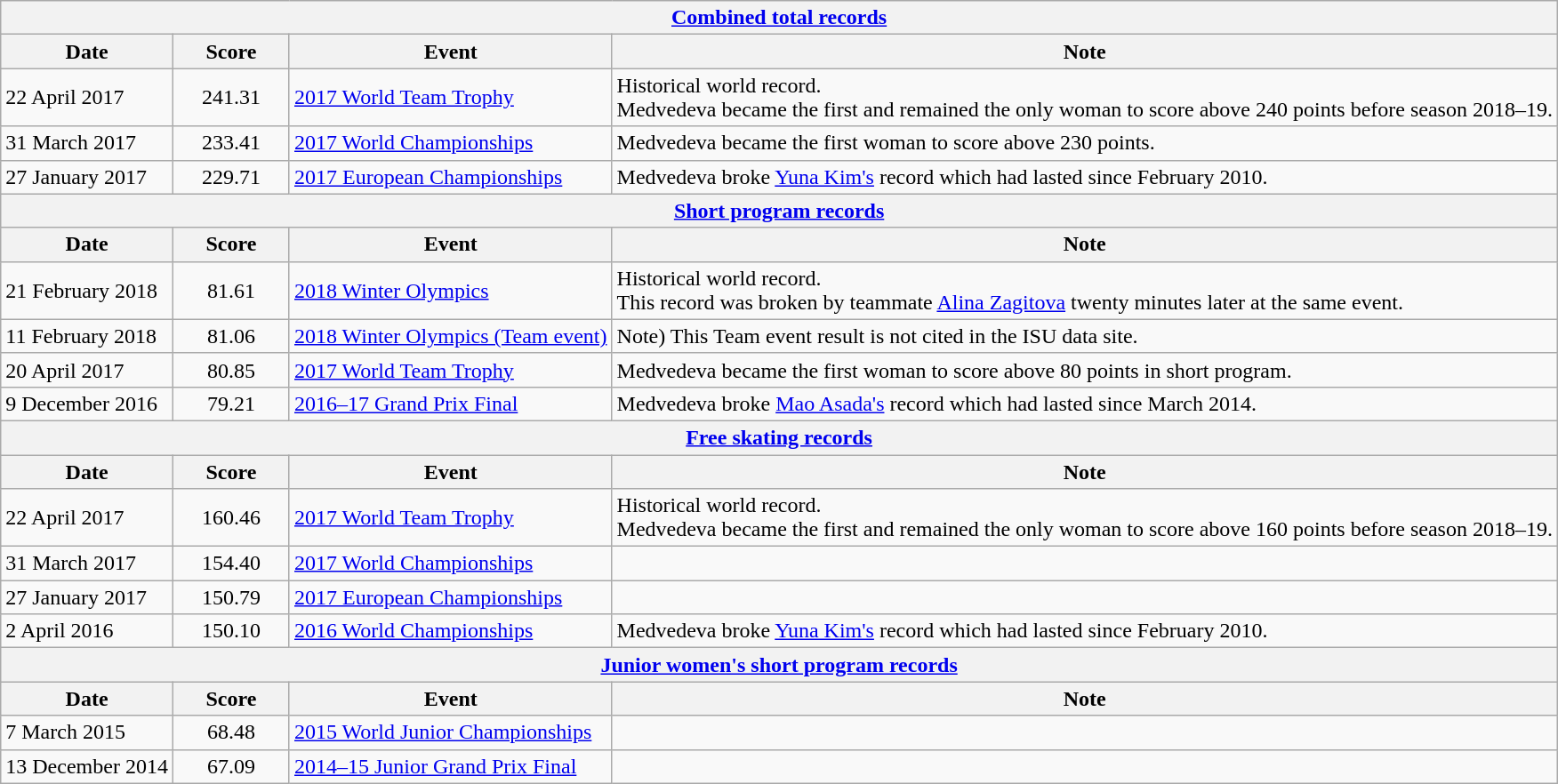<table class="wikitable sortable">
<tr>
<th colspan=4 align=center><a href='#'>Combined total records</a></th>
</tr>
<tr>
<th>Date</th>
<th style="width:80px;">Score</th>
<th>Event</th>
<th>Note</th>
</tr>
<tr>
<td>22 April 2017</td>
<td style="text-align:center;">241.31</td>
<td><a href='#'>2017 World Team Trophy</a></td>
<td>Historical world record. <br> Medvedeva became the first and remained the only woman to score above 240 points before season 2018–19.</td>
</tr>
<tr>
<td>31 March 2017</td>
<td style="text-align:center;">233.41</td>
<td><a href='#'>2017 World Championships</a></td>
<td>Medvedeva became the first woman to score above 230 points.</td>
</tr>
<tr>
<td>27 January 2017</td>
<td style="text-align:center;">229.71</td>
<td><a href='#'>2017 European Championships</a></td>
<td>Medvedeva broke <a href='#'>Yuna Kim's</a> record which had lasted since February 2010.</td>
</tr>
<tr>
<th colspan=4 align=center><a href='#'>Short program records</a></th>
</tr>
<tr>
<th>Date</th>
<th style="width:80px;">Score</th>
<th>Event</th>
<th>Note</th>
</tr>
<tr>
<td>21 February 2018</td>
<td style="text-align:center;">81.61</td>
<td><a href='#'>2018 Winter Olympics</a></td>
<td>Historical world record. <br> This record was broken by teammate <a href='#'>Alina Zagitova</a> twenty minutes later at the same event.</td>
</tr>
<tr>
<td>11 February 2018</td>
<td style="text-align:center;">81.06</td>
<td><a href='#'>2018 Winter Olympics (Team event)</a></td>
<td>Note) This Team event result is not cited in the ISU data site.</td>
</tr>
<tr>
<td>20 April 2017</td>
<td style="text-align:center;">80.85</td>
<td><a href='#'>2017 World Team Trophy</a></td>
<td>Medvedeva became the first woman to score above 80 points in short program.</td>
</tr>
<tr>
<td>9 December 2016</td>
<td style="text-align:center;">79.21</td>
<td><a href='#'>2016–17 Grand Prix Final</a></td>
<td>Medvedeva broke <a href='#'>Mao Asada's</a> record which had lasted since March 2014.</td>
</tr>
<tr>
<th colspan=4 align=center><a href='#'>Free skating records</a></th>
</tr>
<tr>
<th>Date</th>
<th style="width:80px;">Score</th>
<th>Event</th>
<th>Note</th>
</tr>
<tr>
<td>22 April 2017</td>
<td style="text-align:center;">160.46</td>
<td><a href='#'>2017 World Team Trophy</a></td>
<td>Historical world record. <br> Medvedeva became the first and remained the only woman to score above 160 points before season 2018–19.</td>
</tr>
<tr>
<td>31 March 2017</td>
<td style="text-align:center;">154.40</td>
<td><a href='#'>2017 World Championships</a></td>
<td></td>
</tr>
<tr>
<td>27 January 2017</td>
<td style="text-align:center;">150.79</td>
<td><a href='#'>2017 European Championships</a></td>
<td></td>
</tr>
<tr>
<td>2 April 2016</td>
<td style="text-align:center;">150.10</td>
<td><a href='#'>2016 World Championships</a></td>
<td>Medvedeva broke <a href='#'>Yuna Kim's</a> record which had lasted since February 2010.</td>
</tr>
<tr>
<th colspan=4 align=center><a href='#'>Junior women's short program records</a></th>
</tr>
<tr>
<th>Date</th>
<th style="width:80px;">Score</th>
<th>Event</th>
<th>Note</th>
</tr>
<tr>
<td>7 March 2015</td>
<td style="text-align:center;">68.48</td>
<td><a href='#'>2015 World Junior Championships</a></td>
<td></td>
</tr>
<tr>
<td>13 December 2014</td>
<td style="text-align:center;">67.09</td>
<td><a href='#'>2014–15 Junior Grand Prix Final</a></td>
<td></td>
</tr>
</table>
